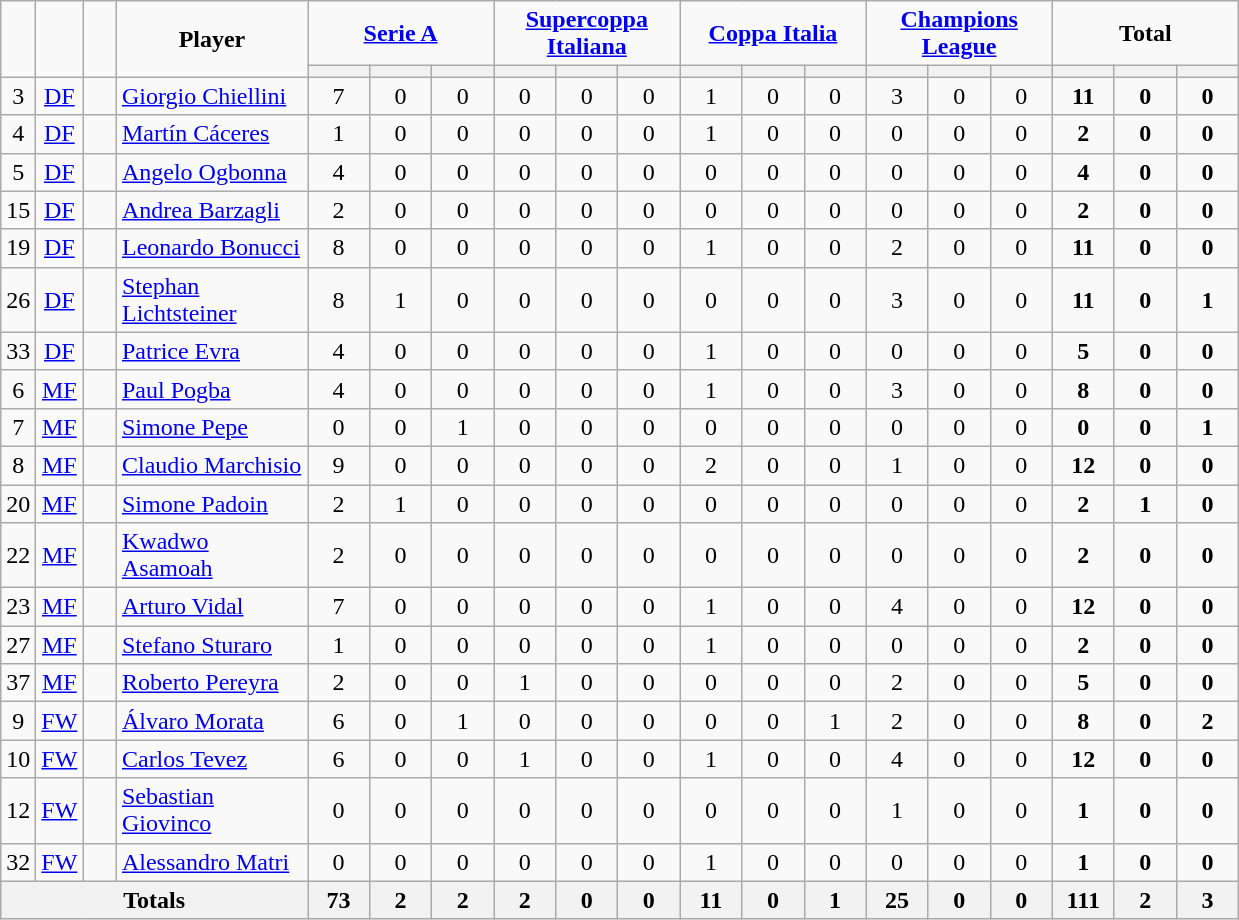<table class="wikitable" style="text-align:center;">
<tr>
<td rowspan="2" ! style="width:15px;"><strong></strong></td>
<td rowspan="2" ! style="width:15px;"><strong></strong></td>
<td rowspan="2" ! style="width:15px;"><strong></strong></td>
<td rowspan="2" ! style="width:120px;"><strong>Player</strong></td>
<td colspan="3"><strong><a href='#'>Serie A</a></strong></td>
<td colspan="3"><strong><a href='#'>Supercoppa Italiana</a></strong></td>
<td colspan="3"><strong><a href='#'>Coppa Italia</a></strong></td>
<td colspan="3"><strong><a href='#'>Champions League</a></strong></td>
<td colspan="3"><strong>Total</strong></td>
</tr>
<tr>
<th style="width:34px;" background:#fe9;"></th>
<th style="width:34px;" background:#fe9;"></th>
<th style="width:34px;" background:#ff8888;"></th>
<th style="width:34px;" background:#fe9;"></th>
<th style="width:34px;" background:#fe9;"></th>
<th style="width:34px;" background:#ff8888;"></th>
<th style="width:34px;" background:#fe9;"></th>
<th style="width:34px;" background:#fe9;"></th>
<th style="width:34px;" background:#ff8888;"></th>
<th style="width:34px;" background:#fe9;"></th>
<th style="width:34px;" background:#fe9;"></th>
<th style="width:34px;" background:#ff8888;"></th>
<th style="width:34px;" background:#fe9;"></th>
<th style="width:34px;" background:#fe9;"></th>
<th style="width:34px;" background:#ff8888;"></th>
</tr>
<tr>
<td>3</td>
<td><a href='#'>DF</a></td>
<td></td>
<td align=left><a href='#'>Giorgio Chiellini</a></td>
<td>7</td>
<td>0</td>
<td>0</td>
<td>0</td>
<td>0</td>
<td>0</td>
<td>1</td>
<td>0</td>
<td>0</td>
<td>3</td>
<td>0</td>
<td>0</td>
<td><strong>11</strong></td>
<td><strong>0</strong></td>
<td><strong>0</strong></td>
</tr>
<tr>
<td>4</td>
<td><a href='#'>DF</a></td>
<td></td>
<td align=left><a href='#'>Martín Cáceres</a></td>
<td>1</td>
<td>0</td>
<td>0</td>
<td>0</td>
<td>0</td>
<td>0</td>
<td>1</td>
<td>0</td>
<td>0</td>
<td>0</td>
<td>0</td>
<td>0</td>
<td><strong>2</strong></td>
<td><strong>0</strong></td>
<td><strong>0</strong></td>
</tr>
<tr>
<td>5</td>
<td><a href='#'>DF</a></td>
<td></td>
<td align=left><a href='#'>Angelo Ogbonna</a></td>
<td>4</td>
<td>0</td>
<td>0</td>
<td>0</td>
<td>0</td>
<td>0</td>
<td>0</td>
<td>0</td>
<td>0</td>
<td>0</td>
<td>0</td>
<td>0</td>
<td><strong>4</strong></td>
<td><strong>0</strong></td>
<td><strong>0</strong></td>
</tr>
<tr>
<td>15</td>
<td><a href='#'>DF</a></td>
<td></td>
<td align=left><a href='#'>Andrea Barzagli</a></td>
<td>2</td>
<td>0</td>
<td>0</td>
<td>0</td>
<td>0</td>
<td>0</td>
<td>0</td>
<td>0</td>
<td>0</td>
<td>0</td>
<td>0</td>
<td>0</td>
<td><strong>2</strong></td>
<td><strong>0</strong></td>
<td><strong>0</strong></td>
</tr>
<tr>
<td>19</td>
<td><a href='#'>DF</a></td>
<td></td>
<td align=left><a href='#'>Leonardo Bonucci</a></td>
<td>8</td>
<td>0</td>
<td>0</td>
<td>0</td>
<td>0</td>
<td>0</td>
<td>1</td>
<td>0</td>
<td>0</td>
<td>2</td>
<td>0</td>
<td>0</td>
<td><strong>11</strong></td>
<td><strong>0</strong></td>
<td><strong>0</strong></td>
</tr>
<tr>
<td>26</td>
<td><a href='#'>DF</a></td>
<td></td>
<td align=left><a href='#'>Stephan Lichtsteiner</a></td>
<td>8</td>
<td>1</td>
<td>0</td>
<td>0</td>
<td>0</td>
<td>0</td>
<td>0</td>
<td>0</td>
<td>0</td>
<td>3</td>
<td>0</td>
<td>0</td>
<td><strong>11</strong></td>
<td><strong>0</strong></td>
<td><strong>1</strong></td>
</tr>
<tr>
<td>33</td>
<td><a href='#'>DF</a></td>
<td></td>
<td align=left><a href='#'>Patrice Evra</a></td>
<td>4</td>
<td>0</td>
<td>0</td>
<td>0</td>
<td>0</td>
<td>0</td>
<td>1</td>
<td>0</td>
<td>0</td>
<td>0</td>
<td>0</td>
<td>0</td>
<td><strong>5</strong></td>
<td><strong>0</strong></td>
<td><strong>0</strong></td>
</tr>
<tr>
<td>6</td>
<td><a href='#'>MF</a></td>
<td></td>
<td align=left><a href='#'>Paul Pogba</a></td>
<td>4</td>
<td>0</td>
<td>0</td>
<td>0</td>
<td>0</td>
<td>0</td>
<td>1</td>
<td>0</td>
<td>0</td>
<td>3</td>
<td>0</td>
<td>0</td>
<td><strong>8</strong></td>
<td><strong>0</strong></td>
<td><strong>0</strong></td>
</tr>
<tr>
<td>7</td>
<td><a href='#'>MF</a></td>
<td></td>
<td align=left><a href='#'>Simone Pepe</a></td>
<td>0</td>
<td>0</td>
<td>1</td>
<td>0</td>
<td>0</td>
<td>0</td>
<td>0</td>
<td>0</td>
<td>0</td>
<td>0</td>
<td>0</td>
<td>0</td>
<td><strong>0</strong></td>
<td><strong>0</strong></td>
<td><strong>1</strong></td>
</tr>
<tr>
<td>8</td>
<td><a href='#'>MF</a></td>
<td></td>
<td align=left><a href='#'>Claudio Marchisio</a></td>
<td>9</td>
<td>0</td>
<td>0</td>
<td>0</td>
<td>0</td>
<td>0</td>
<td>2</td>
<td>0</td>
<td>0</td>
<td>1</td>
<td>0</td>
<td>0</td>
<td><strong>12</strong></td>
<td><strong>0</strong></td>
<td><strong>0</strong></td>
</tr>
<tr>
<td>20</td>
<td><a href='#'>MF</a></td>
<td></td>
<td align=left><a href='#'>Simone Padoin</a></td>
<td>2</td>
<td>1</td>
<td>0</td>
<td>0</td>
<td>0</td>
<td>0</td>
<td>0</td>
<td>0</td>
<td>0</td>
<td>0</td>
<td>0</td>
<td>0</td>
<td><strong>2</strong></td>
<td><strong>1</strong></td>
<td><strong>0</strong></td>
</tr>
<tr>
<td>22</td>
<td><a href='#'>MF</a></td>
<td></td>
<td align=left><a href='#'>Kwadwo Asamoah</a></td>
<td>2</td>
<td>0</td>
<td>0</td>
<td>0</td>
<td>0</td>
<td>0</td>
<td>0</td>
<td>0</td>
<td>0</td>
<td>0</td>
<td>0</td>
<td>0</td>
<td><strong>2</strong></td>
<td><strong>0</strong></td>
<td><strong>0</strong></td>
</tr>
<tr>
<td>23</td>
<td><a href='#'>MF</a></td>
<td></td>
<td align=left><a href='#'>Arturo Vidal</a></td>
<td>7</td>
<td>0</td>
<td>0</td>
<td>0</td>
<td>0</td>
<td>0</td>
<td>1</td>
<td>0</td>
<td>0</td>
<td>4</td>
<td>0</td>
<td>0</td>
<td><strong>12</strong></td>
<td><strong>0</strong></td>
<td><strong>0</strong></td>
</tr>
<tr>
<td>27</td>
<td><a href='#'>MF</a></td>
<td></td>
<td align=left><a href='#'>Stefano Sturaro</a></td>
<td>1</td>
<td>0</td>
<td>0</td>
<td>0</td>
<td>0</td>
<td>0</td>
<td>1</td>
<td>0</td>
<td>0</td>
<td>0</td>
<td>0</td>
<td>0</td>
<td><strong>2</strong></td>
<td><strong>0</strong></td>
<td><strong>0</strong></td>
</tr>
<tr>
<td>37</td>
<td><a href='#'>MF</a></td>
<td></td>
<td align=left><a href='#'>Roberto Pereyra</a></td>
<td>2</td>
<td>0</td>
<td>0</td>
<td>1</td>
<td>0</td>
<td>0</td>
<td>0</td>
<td>0</td>
<td>0</td>
<td>2</td>
<td>0</td>
<td>0</td>
<td><strong>5</strong></td>
<td><strong>0</strong></td>
<td><strong>0</strong></td>
</tr>
<tr>
<td>9</td>
<td><a href='#'>FW</a></td>
<td></td>
<td align=left><a href='#'>Álvaro Morata</a></td>
<td>6</td>
<td>0</td>
<td>1</td>
<td>0</td>
<td>0</td>
<td>0</td>
<td>0</td>
<td>0</td>
<td>1</td>
<td>2</td>
<td>0</td>
<td>0</td>
<td><strong>8</strong></td>
<td><strong>0</strong></td>
<td><strong>2</strong></td>
</tr>
<tr>
<td>10</td>
<td><a href='#'>FW</a></td>
<td></td>
<td align=left><a href='#'>Carlos Tevez</a></td>
<td>6</td>
<td>0</td>
<td>0</td>
<td>1</td>
<td>0</td>
<td>0</td>
<td>1</td>
<td>0</td>
<td>0</td>
<td>4</td>
<td>0</td>
<td>0</td>
<td><strong>12</strong></td>
<td><strong>0</strong></td>
<td><strong>0</strong></td>
</tr>
<tr>
<td>12</td>
<td><a href='#'>FW</a></td>
<td></td>
<td align=left><a href='#'>Sebastian Giovinco</a></td>
<td>0</td>
<td>0</td>
<td>0</td>
<td>0</td>
<td>0</td>
<td>0</td>
<td>0</td>
<td>0</td>
<td>0</td>
<td>1</td>
<td>0</td>
<td>0</td>
<td><strong>1</strong></td>
<td><strong>0</strong></td>
<td><strong>0</strong></td>
</tr>
<tr>
<td>32</td>
<td><a href='#'>FW</a></td>
<td></td>
<td align=left><a href='#'>Alessandro Matri</a></td>
<td>0</td>
<td>0</td>
<td>0</td>
<td>0</td>
<td>0</td>
<td>0</td>
<td>1</td>
<td>0</td>
<td>0</td>
<td>0</td>
<td>0</td>
<td>0</td>
<td><strong>1</strong></td>
<td><strong>0</strong></td>
<td><strong>0</strong></td>
</tr>
<tr>
<th colspan=4><strong>Totals</strong></th>
<th><strong>73</strong></th>
<th><strong>2</strong></th>
<th><strong>2</strong></th>
<th><strong>2</strong></th>
<th><strong>0</strong></th>
<th><strong>0</strong></th>
<th><strong>11</strong></th>
<th><strong>0</strong></th>
<th><strong>1</strong></th>
<th><strong>25</strong></th>
<th><strong>0</strong></th>
<th><strong>0</strong></th>
<th><strong>111</strong></th>
<th><strong>2</strong></th>
<th><strong>3</strong></th>
</tr>
</table>
